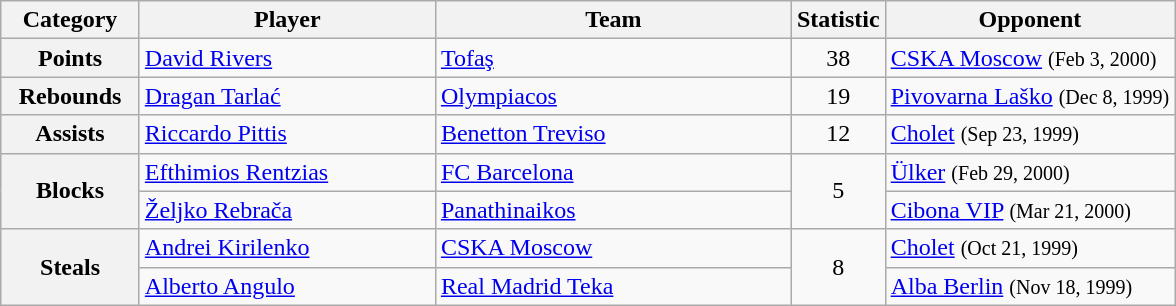<table class="wikitable">
<tr>
<th width=85>Category</th>
<th width=190>Player</th>
<th width=230>Team</th>
<th width=50>Statistic</th>
<th>Opponent</th>
</tr>
<tr>
<th>Points</th>
<td> <a href='#'>David Rivers</a></td>
<td> <a href='#'>Tofaş</a></td>
<td style="text-align: center;">38</td>
<td> <a href='#'>CSKA Moscow</a> <small>(Feb 3, 2000)</small></td>
</tr>
<tr>
<th>Rebounds</th>
<td> <a href='#'>Dragan Tarlać</a></td>
<td> <a href='#'>Olympiacos</a></td>
<td style="text-align: center;">19</td>
<td> <a href='#'>Pivovarna Laško</a> <small>(Dec 8, 1999)</small></td>
</tr>
<tr>
<th>Assists</th>
<td> <a href='#'>Riccardo Pittis</a></td>
<td> <a href='#'>Benetton Treviso</a></td>
<td style="text-align: center;">12</td>
<td> <a href='#'>Cholet</a> <small>(Sep 23, 1999)</small></td>
</tr>
<tr>
<th rowspan=2>Blocks</th>
<td> <a href='#'>Efthimios Rentzias</a></td>
<td> <a href='#'>FC Barcelona</a></td>
<td style="text-align: center;" rowspan=2>5</td>
<td> <a href='#'>Ülker</a> <small>(Feb 29, 2000)</small></td>
</tr>
<tr>
<td> <a href='#'>Željko Rebrača</a></td>
<td> <a href='#'>Panathinaikos</a></td>
<td> <a href='#'>Cibona VIP</a> <small>(Mar 21, 2000)</small></td>
</tr>
<tr>
<th rowspan=2>Steals</th>
<td> <a href='#'>Andrei Kirilenko</a></td>
<td> <a href='#'>CSKA Moscow</a></td>
<td style="text-align: center;" rowspan=2>8</td>
<td> <a href='#'>Cholet</a> <small>(Oct 21, 1999)</small></td>
</tr>
<tr>
<td> <a href='#'>Alberto Angulo</a></td>
<td> <a href='#'>Real Madrid Teka</a></td>
<td> <a href='#'>Alba Berlin</a> <small>(Nov 18, 1999)</small></td>
</tr>
</table>
